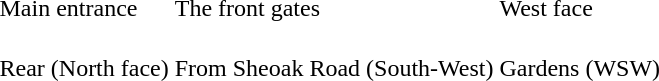<table>
<tr valign=bottom>
<td><br> Main entrance</td>
<td><br> The front gates</td>
<td><br> West face</td>
</tr>
<tr valign=bottom>
<td><br> Rear (North face)</td>
<td><br> From Sheoak Road (South-West)</td>
<td><br> Gardens (WSW)</td>
</tr>
</table>
